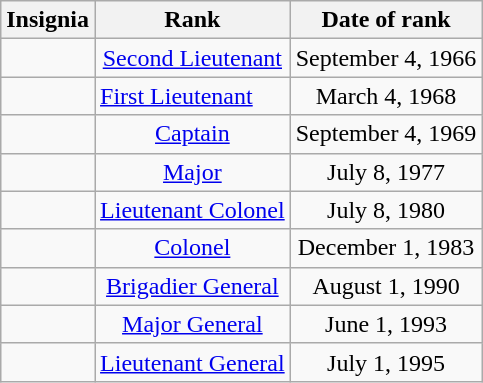<table class="wikitable">
<tr>
<th>Insignia</th>
<th>Rank</th>
<th>Date of rank</th>
</tr>
<tr>
<td align="center"></td>
<td align="center"><a href='#'>Second Lieutenant</a></td>
<td align="center">September 4, 1966</td>
</tr>
<tr>
<td align="center"></td>
<td><a href='#'>First Lieutenant</a></td>
<td align="center">March 4, 1968</td>
</tr>
<tr>
<td align="center"></td>
<td align="center"><a href='#'>Captain</a></td>
<td align="center">September 4, 1969</td>
</tr>
<tr>
<td align="center"></td>
<td align="center"><a href='#'>Major</a></td>
<td align="center">July 8, 1977</td>
</tr>
<tr>
<td align="center"></td>
<td align="center"><a href='#'>Lieutenant Colonel</a></td>
<td align="center">July 8, 1980</td>
</tr>
<tr>
<td align="center"></td>
<td align="center"><a href='#'>Colonel</a></td>
<td align="center">December 1, 1983</td>
</tr>
<tr>
<td align="center"></td>
<td align="center"><a href='#'>Brigadier General</a></td>
<td align="center">August 1, 1990</td>
</tr>
<tr>
<td align="center"></td>
<td align="center"><a href='#'>Major General</a></td>
<td align="center">June 1, 1993</td>
</tr>
<tr>
<td align="center"></td>
<td align="center"><a href='#'>Lieutenant General</a></td>
<td align="center">July 1, 1995</td>
</tr>
</table>
